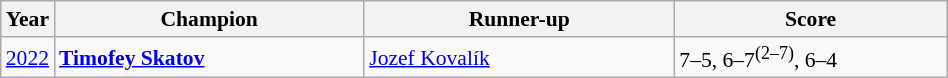<table class="wikitable" style="font-size:90%">
<tr>
<th>Year</th>
<th style="width:200px;">Champion</th>
<th style="width:200px;">Runner-up</th>
<th style="width:175px;">Score</th>
</tr>
<tr>
<td><a href='#'>2022</a></td>
<td> <strong><a href='#'>Timofey Skatov</a></strong></td>
<td> <a href='#'>Jozef Kovalík</a></td>
<td>7–5, 6–7<sup>(2–7)</sup>, 6–4</td>
</tr>
</table>
